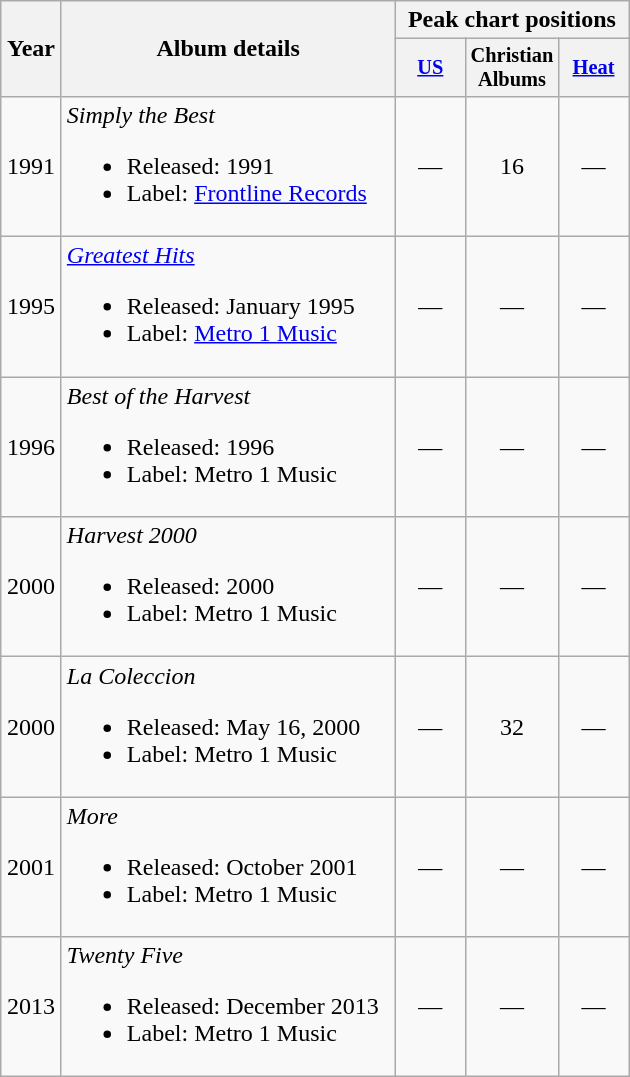<table class="wikitable" style="text-align:center;">
<tr>
<th rowspan="2" width="33">Year</th>
<th rowspan="2" width="215">Album details</th>
<th colspan="3">Peak chart positions</th>
</tr>
<tr>
<th style="width:3em;font-size:85%"><a href='#'>US</a></th>
<th style="width:3em;font-size:85%">Christian Albums</th>
<th style="width:3em;font-size:85%"><a href='#'>Heat</a></th>
</tr>
<tr>
<td>1991</td>
<td align="left"><em>Simply the Best</em><br><ul><li>Released: 1991</li><li>Label: <a href='#'>Frontline Records</a></li></ul></td>
<td>—</td>
<td>16</td>
<td>—</td>
</tr>
<tr>
<td>1995</td>
<td align="left"><em><a href='#'>Greatest Hits</a></em><br><ul><li>Released: January 1995</li><li>Label: <a href='#'>Metro 1 Music</a></li></ul></td>
<td>—</td>
<td>—</td>
<td>—</td>
</tr>
<tr>
<td>1996</td>
<td align="left"><em>Best of the Harvest</em><br><ul><li>Released: 1996</li><li>Label: Metro 1 Music</li></ul></td>
<td>—</td>
<td>—</td>
<td>—</td>
</tr>
<tr>
<td>2000</td>
<td align="left"><em>Harvest 2000</em><br><ul><li>Released: 2000</li><li>Label: Metro 1 Music</li></ul></td>
<td>—</td>
<td>—</td>
<td>—</td>
</tr>
<tr>
<td>2000</td>
<td align="left"><em>La Coleccion</em><br><ul><li>Released: May 16, 2000</li><li>Label: Metro 1 Music</li></ul></td>
<td>—</td>
<td>32</td>
<td>—</td>
</tr>
<tr>
<td>2001</td>
<td align="left"><em>More</em><br><ul><li>Released: October 2001</li><li>Label: Metro 1 Music</li></ul></td>
<td>—</td>
<td>—</td>
<td>—</td>
</tr>
<tr>
<td>2013</td>
<td align="left"><em>Twenty Five</em><br><ul><li>Released: December 2013</li><li>Label: Metro 1 Music</li></ul></td>
<td>—</td>
<td>—</td>
<td>—</td>
</tr>
</table>
